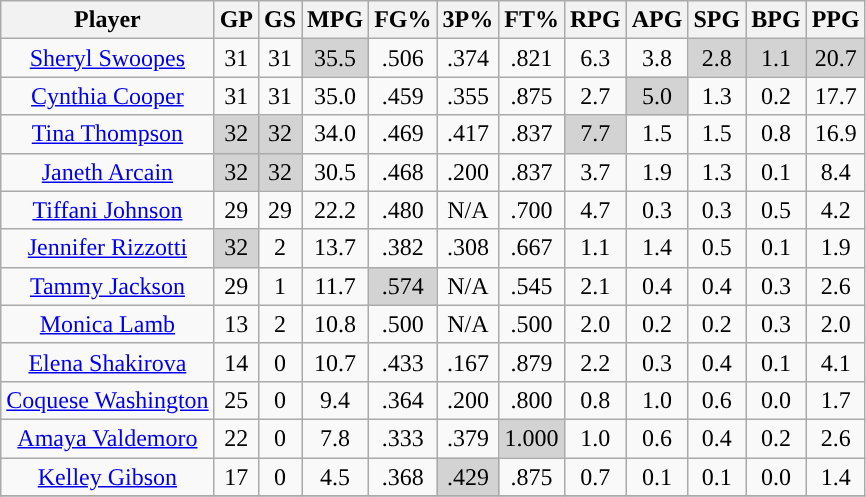<table class="wikitable sortable" style="text-align:center;">
<tr>
<th>Player</th>
<th>GP</th>
<th>GS</th>
<th>MPG</th>
<th>FG%</th>
<th>3P%</th>
<th>FT%</th>
<th>RPG</th>
<th>APG</th>
<th>SPG</th>
<th>BPG</th>
<th>PPG</th>
</tr>
<tr>
<td><a href='#'>Sheryl Swoopes</a></td>
<td>31</td>
<td>31</td>
<td style="background:#D3D3D3;">35.5</td>
<td>.506</td>
<td>.374</td>
<td>.821</td>
<td>6.3</td>
<td>3.8</td>
<td style="background:#D3D3D3;">2.8</td>
<td style="background:#D3D3D3;">1.1</td>
<td style="background:#D3D3D3;">20.7</td>
</tr>
<tr>
<td><a href='#'>Cynthia Cooper</a></td>
<td>31</td>
<td>31</td>
<td>35.0</td>
<td>.459</td>
<td>.355</td>
<td>.875</td>
<td>2.7</td>
<td style="background:#D3D3D3;">5.0</td>
<td>1.3</td>
<td>0.2</td>
<td>17.7</td>
</tr>
<tr>
<td><a href='#'>Tina Thompson</a></td>
<td style="background:#D3D3D3;">32</td>
<td style="background:#D3D3D3;">32</td>
<td>34.0</td>
<td>.469</td>
<td>.417</td>
<td>.837</td>
<td style="background:#D3D3D3;">7.7</td>
<td>1.5</td>
<td>1.5</td>
<td>0.8</td>
<td>16.9</td>
</tr>
<tr>
<td><a href='#'>Janeth Arcain</a></td>
<td style="background:#D3D3D3;">32</td>
<td style="background:#D3D3D3;">32</td>
<td>30.5</td>
<td>.468</td>
<td>.200</td>
<td>.837</td>
<td>3.7</td>
<td>1.9</td>
<td>1.3</td>
<td>0.1</td>
<td>8.4</td>
</tr>
<tr>
<td><a href='#'>Tiffani Johnson</a></td>
<td>29</td>
<td>29</td>
<td>22.2</td>
<td>.480</td>
<td>N/A</td>
<td>.700</td>
<td>4.7</td>
<td>0.3</td>
<td>0.3</td>
<td>0.5</td>
<td>4.2</td>
</tr>
<tr>
<td><a href='#'>Jennifer Rizzotti</a></td>
<td style="background:#D3D3D3;">32</td>
<td>2</td>
<td>13.7</td>
<td>.382</td>
<td>.308</td>
<td>.667</td>
<td>1.1</td>
<td>1.4</td>
<td>0.5</td>
<td>0.1</td>
<td>1.9</td>
</tr>
<tr>
<td><a href='#'>Tammy Jackson</a></td>
<td>29</td>
<td>1</td>
<td>11.7</td>
<td style="background:#D3D3D3;">.574</td>
<td>N/A</td>
<td>.545</td>
<td>2.1</td>
<td>0.4</td>
<td>0.4</td>
<td>0.3</td>
<td>2.6</td>
</tr>
<tr>
<td><a href='#'>Monica Lamb</a></td>
<td>13</td>
<td>2</td>
<td>10.8</td>
<td>.500</td>
<td>N/A</td>
<td>.500</td>
<td>2.0</td>
<td>0.2</td>
<td>0.2</td>
<td>0.3</td>
<td>2.0</td>
</tr>
<tr>
<td><a href='#'>Elena Shakirova</a></td>
<td>14</td>
<td>0</td>
<td>10.7</td>
<td>.433</td>
<td>.167</td>
<td>.879</td>
<td>2.2</td>
<td>0.3</td>
<td>0.4</td>
<td>0.1</td>
<td>4.1</td>
</tr>
<tr>
<td><a href='#'>Coquese Washington</a></td>
<td>25</td>
<td>0</td>
<td>9.4</td>
<td>.364</td>
<td>.200</td>
<td>.800</td>
<td>0.8</td>
<td>1.0</td>
<td>0.6</td>
<td>0.0</td>
<td>1.7</td>
</tr>
<tr>
<td><a href='#'>Amaya Valdemoro</a></td>
<td>22</td>
<td>0</td>
<td>7.8</td>
<td>.333</td>
<td>.379</td>
<td style="background:#D3D3D3;">1.000</td>
<td>1.0</td>
<td>0.6</td>
<td>0.4</td>
<td>0.2</td>
<td>2.6</td>
</tr>
<tr>
<td><a href='#'>Kelley Gibson</a></td>
<td>17</td>
<td>0</td>
<td>4.5</td>
<td>.368</td>
<td style="background:#D3D3D3;">.429</td>
<td>.875</td>
<td>0.7</td>
<td>0.1</td>
<td>0.1</td>
<td>0.0</td>
<td>1.4</td>
</tr>
<tr>
</tr>
</table>
